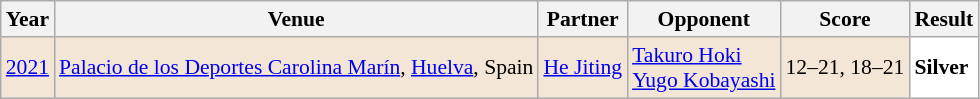<table class="sortable wikitable" style="font-size: 90%;">
<tr>
<th>Year</th>
<th>Venue</th>
<th>Partner</th>
<th>Opponent</th>
<th>Score</th>
<th>Result</th>
</tr>
<tr style="background:#F3E6D7">
<td align="center"><a href='#'>2021</a></td>
<td align="left"><a href='#'>Palacio de los Deportes Carolina Marín</a>, <a href='#'>Huelva</a>, Spain</td>
<td align="left"> <a href='#'>He Jiting</a></td>
<td align="left"> <a href='#'>Takuro Hoki</a><br> <a href='#'>Yugo Kobayashi</a></td>
<td align="left">12–21, 18–21</td>
<td style="text-align:left; background:white"> <strong>Silver</strong></td>
</tr>
</table>
